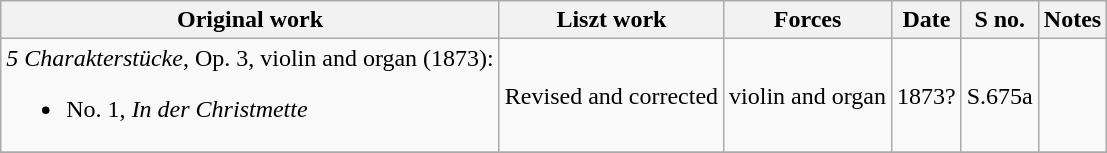<table class="wikitable">
<tr>
<th>Original work</th>
<th>Liszt work</th>
<th>Forces</th>
<th>Date</th>
<th>S no.</th>
<th>Notes</th>
</tr>
<tr>
<td><em>5 Charakterstücke</em>, Op. 3, violin and organ (1873):<br><ul><li>No. 1, <em>In der Christmette</em></li></ul></td>
<td>Revised and corrected</td>
<td style="text-align: center">violin and organ</td>
<td>1873?</td>
<td>S.675a</td>
<td></td>
</tr>
<tr>
</tr>
</table>
